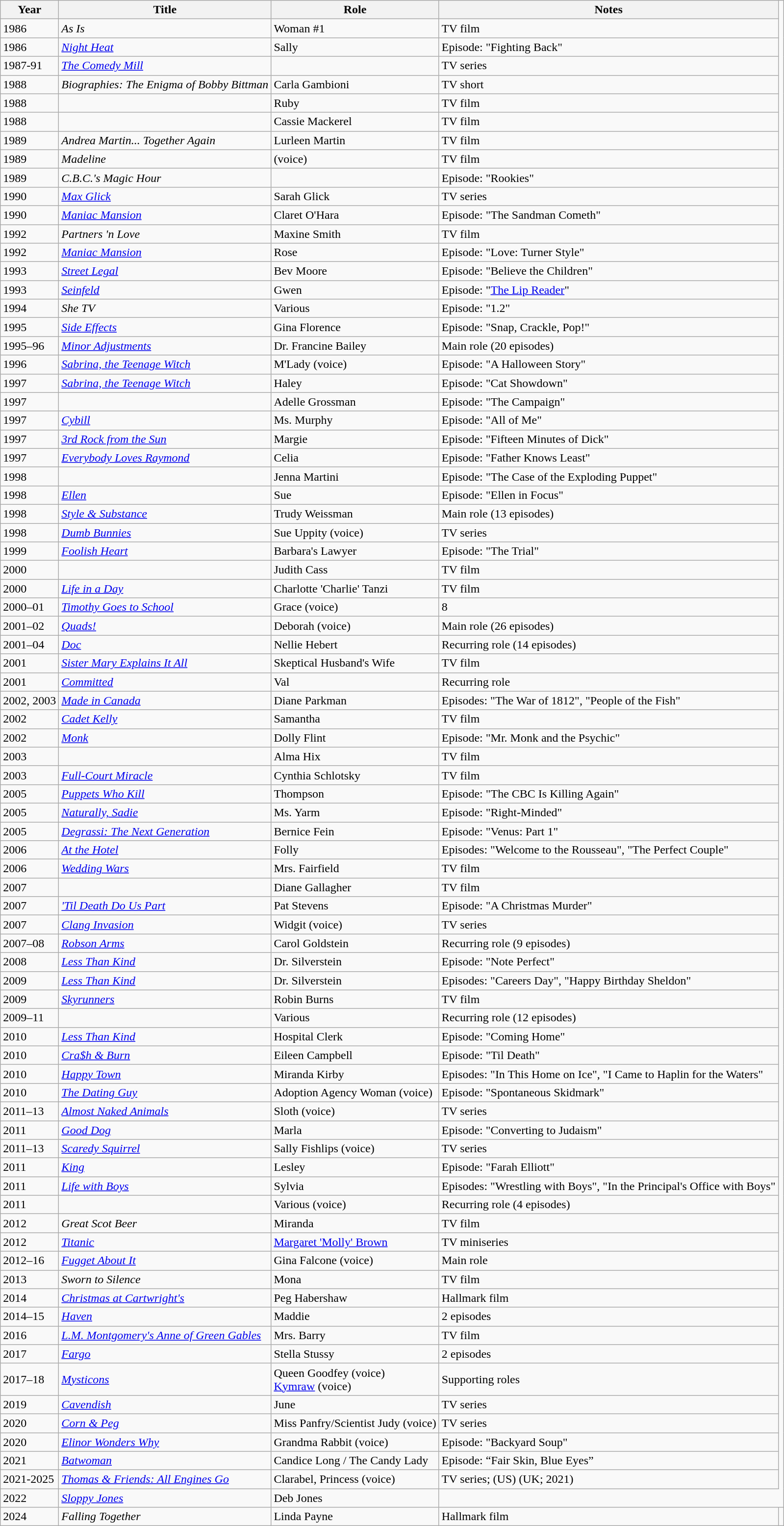<table class="wikitable sortable">
<tr>
<th>Year</th>
<th>Title</th>
<th>Role</th>
<th class="unsortable">Notes</th>
</tr>
<tr>
<td>1986</td>
<td><em>As Is</em></td>
<td>Woman #1</td>
<td>TV film</td>
</tr>
<tr>
<td>1986</td>
<td><em><a href='#'>Night Heat</a></em></td>
<td>Sally</td>
<td>Episode: "Fighting Back"</td>
</tr>
<tr>
<td>1987-91</td>
<td data-sort-value="Comedy Mill, The"><em><a href='#'>The Comedy Mill</a></em></td>
<td></td>
<td>TV series</td>
</tr>
<tr>
<td>1988</td>
<td><em>Biographies: The Enigma of Bobby Bittman</em></td>
<td>Carla Gambioni</td>
<td>TV short</td>
</tr>
<tr>
<td>1988</td>
<td><em></em></td>
<td>Ruby</td>
<td>TV film</td>
</tr>
<tr>
<td>1988</td>
<td><em></em></td>
<td>Cassie Mackerel</td>
<td>TV film</td>
</tr>
<tr>
<td>1989</td>
<td><em>Andrea Martin... Together Again</em></td>
<td>Lurleen Martin</td>
<td>TV film</td>
</tr>
<tr>
<td>1989</td>
<td><em>Madeline</em></td>
<td>(voice)</td>
<td>TV film</td>
</tr>
<tr>
<td>1989</td>
<td><em>C.B.C.'s Magic Hour</em></td>
<td></td>
<td>Episode: "Rookies"</td>
</tr>
<tr>
<td>1990</td>
<td><em><a href='#'>Max Glick</a></em></td>
<td>Sarah Glick</td>
<td>TV series</td>
</tr>
<tr>
<td>1990</td>
<td><em><a href='#'>Maniac Mansion</a></em></td>
<td>Claret O'Hara</td>
<td>Episode: "The Sandman Cometh"</td>
</tr>
<tr>
<td>1992</td>
<td><em>Partners 'n Love</em></td>
<td>Maxine Smith</td>
<td>TV film</td>
</tr>
<tr>
<td>1992</td>
<td><em><a href='#'>Maniac Mansion</a></em></td>
<td>Rose</td>
<td>Episode: "Love: Turner Style"</td>
</tr>
<tr>
<td>1993</td>
<td><em><a href='#'>Street Legal</a></em></td>
<td>Bev Moore</td>
<td>Episode: "Believe the Children"</td>
</tr>
<tr>
<td>1993</td>
<td><em><a href='#'>Seinfeld</a></em></td>
<td>Gwen</td>
<td>Episode: "<a href='#'>The Lip Reader</a>"</td>
</tr>
<tr>
<td>1994</td>
<td><em>She TV</em></td>
<td>Various</td>
<td>Episode: "1.2"</td>
</tr>
<tr>
<td>1995</td>
<td><em><a href='#'>Side Effects</a></em></td>
<td>Gina Florence</td>
<td>Episode: "Snap, Crackle, Pop!"</td>
</tr>
<tr>
<td>1995–96</td>
<td><em><a href='#'>Minor Adjustments</a></em></td>
<td>Dr. Francine Bailey</td>
<td>Main role (20 episodes)</td>
</tr>
<tr>
<td>1996</td>
<td><em><a href='#'>Sabrina, the Teenage Witch</a></em></td>
<td>M'Lady (voice)</td>
<td>Episode: "A Halloween Story"</td>
</tr>
<tr>
<td>1997</td>
<td><em><a href='#'>Sabrina, the Teenage Witch</a></em></td>
<td>Haley</td>
<td>Episode: "Cat Showdown"</td>
</tr>
<tr>
<td>1997</td>
<td><em></em></td>
<td>Adelle Grossman</td>
<td>Episode: "The Campaign"</td>
</tr>
<tr>
<td>1997</td>
<td><em><a href='#'>Cybill</a></em></td>
<td>Ms. Murphy</td>
<td>Episode: "All of Me"</td>
</tr>
<tr>
<td>1997</td>
<td><em><a href='#'>3rd Rock from the Sun</a></em></td>
<td>Margie</td>
<td>Episode: "Fifteen Minutes of Dick"</td>
</tr>
<tr>
<td>1997</td>
<td><em><a href='#'>Everybody Loves Raymond</a></em></td>
<td>Celia</td>
<td>Episode: "Father Knows Least"</td>
</tr>
<tr>
<td>1998</td>
<td><em></em></td>
<td>Jenna Martini</td>
<td>Episode: "The Case of the Exploding Puppet"</td>
</tr>
<tr>
<td>1998</td>
<td><em><a href='#'>Ellen</a></em></td>
<td>Sue</td>
<td>Episode: "Ellen in Focus"</td>
</tr>
<tr>
<td>1998</td>
<td><em><a href='#'>Style & Substance</a></em></td>
<td>Trudy Weissman</td>
<td>Main role (13 episodes)</td>
</tr>
<tr>
<td>1998</td>
<td><em><a href='#'>Dumb Bunnies</a></em></td>
<td>Sue Uppity (voice)</td>
<td>TV series</td>
</tr>
<tr>
<td>1999</td>
<td><em><a href='#'>Foolish Heart</a></em></td>
<td>Barbara's Lawyer</td>
<td>Episode: "The Trial"</td>
</tr>
<tr>
<td>2000</td>
<td><em></em></td>
<td>Judith Cass</td>
<td>TV film</td>
</tr>
<tr>
<td>2000</td>
<td><em><a href='#'>Life in a Day</a></em></td>
<td>Charlotte 'Charlie' Tanzi</td>
<td>TV film</td>
</tr>
<tr>
<td>2000–01</td>
<td><em><a href='#'>Timothy Goes to School</a></em></td>
<td>Grace (voice)</td>
<td>8</td>
</tr>
<tr>
<td>2001–02</td>
<td><em><a href='#'>Quads!</a></em></td>
<td>Deborah (voice)</td>
<td>Main role (26 episodes)</td>
</tr>
<tr>
<td>2001–04</td>
<td><em><a href='#'>Doc</a></em></td>
<td>Nellie Hebert</td>
<td>Recurring role (14 episodes)</td>
</tr>
<tr>
<td>2001</td>
<td><em><a href='#'>Sister Mary Explains It All</a></em></td>
<td>Skeptical Husband's Wife</td>
<td>TV film</td>
</tr>
<tr>
<td>2001</td>
<td><em><a href='#'>Committed</a></em></td>
<td>Val</td>
<td>Recurring role</td>
</tr>
<tr>
<td>2002, 2003</td>
<td><em><a href='#'>Made in Canada</a></em></td>
<td>Diane Parkman</td>
<td>Episodes: "The War of 1812", "People of the Fish"</td>
</tr>
<tr>
<td>2002</td>
<td><em><a href='#'>Cadet Kelly</a></em></td>
<td>Samantha</td>
<td>TV film</td>
</tr>
<tr>
<td>2002</td>
<td><em><a href='#'>Monk</a></em></td>
<td>Dolly Flint</td>
<td>Episode: "Mr. Monk and the Psychic"</td>
</tr>
<tr>
<td>2003</td>
<td><em></em></td>
<td>Alma Hix</td>
<td>TV film</td>
</tr>
<tr>
<td>2003</td>
<td><em><a href='#'>Full-Court Miracle</a></em></td>
<td>Cynthia Schlotsky</td>
<td>TV film</td>
</tr>
<tr>
<td>2005</td>
<td><em><a href='#'>Puppets Who Kill</a></em></td>
<td>Thompson</td>
<td>Episode: "The CBC Is Killing Again"</td>
</tr>
<tr>
<td>2005</td>
<td><em><a href='#'>Naturally, Sadie</a></em></td>
<td>Ms. Yarm</td>
<td>Episode: "Right-Minded"</td>
</tr>
<tr>
<td>2005</td>
<td><em><a href='#'>Degrassi: The Next Generation</a></em></td>
<td>Bernice Fein</td>
<td>Episode: "Venus: Part 1"</td>
</tr>
<tr>
<td>2006</td>
<td><em><a href='#'>At the Hotel</a></em></td>
<td>Folly</td>
<td>Episodes: "Welcome to the Rousseau", "The Perfect Couple"</td>
</tr>
<tr>
<td>2006</td>
<td><em><a href='#'>Wedding Wars</a></em></td>
<td>Mrs. Fairfield</td>
<td>TV film</td>
</tr>
<tr>
<td>2007</td>
<td><em></em></td>
<td>Diane Gallagher</td>
<td>TV film</td>
</tr>
<tr>
<td>2007</td>
<td data-sort-value="Til Death Do Us Part"><em><a href='#'>'Til Death Do Us Part</a></em></td>
<td>Pat Stevens</td>
<td>Episode: "A Christmas Murder"</td>
</tr>
<tr>
<td>2007</td>
<td><em><a href='#'>Clang Invasion</a></em></td>
<td>Widgit (voice)</td>
<td>TV series</td>
</tr>
<tr>
<td>2007–08</td>
<td><em><a href='#'>Robson Arms</a></em></td>
<td>Carol Goldstein</td>
<td>Recurring role (9 episodes)</td>
</tr>
<tr>
<td>2008</td>
<td><em><a href='#'>Less Than Kind</a></em></td>
<td>Dr. Silverstein</td>
<td>Episode: "Note Perfect"</td>
</tr>
<tr>
<td>2009</td>
<td><em><a href='#'>Less Than Kind</a></em></td>
<td>Dr. Silverstein</td>
<td>Episodes: "Careers Day", "Happy Birthday Sheldon"</td>
</tr>
<tr>
<td>2009</td>
<td><em><a href='#'>Skyrunners</a></em></td>
<td>Robin Burns</td>
<td>TV film</td>
</tr>
<tr>
<td>2009–11</td>
<td><em></em></td>
<td>Various</td>
<td>Recurring role (12 episodes)</td>
</tr>
<tr>
<td>2010</td>
<td><em><a href='#'>Less Than Kind</a></em></td>
<td>Hospital Clerk</td>
<td>Episode: "Coming Home"</td>
</tr>
<tr>
<td>2010</td>
<td><em><a href='#'>Cra$h & Burn</a></em></td>
<td>Eileen Campbell</td>
<td>Episode: "Til Death"</td>
</tr>
<tr>
<td>2010</td>
<td><em><a href='#'>Happy Town</a></em></td>
<td>Miranda Kirby</td>
<td>Episodes: "In This Home on Ice", "I Came to Haplin for the Waters"</td>
</tr>
<tr>
<td>2010</td>
<td data-sort-value="Dating Guy, The"><em><a href='#'>The Dating Guy</a></em></td>
<td>Adoption Agency Woman (voice)</td>
<td>Episode: "Spontaneous Skidmark"</td>
</tr>
<tr>
<td>2011–13</td>
<td><em><a href='#'>Almost Naked Animals</a></em></td>
<td>Sloth (voice)</td>
<td>TV series</td>
</tr>
<tr>
<td>2011</td>
<td><em><a href='#'>Good Dog</a></em></td>
<td>Marla</td>
<td>Episode: "Converting to Judaism"</td>
</tr>
<tr>
<td>2011–13</td>
<td><em><a href='#'>Scaredy Squirrel</a></em></td>
<td>Sally Fishlips (voice)</td>
<td>TV series</td>
</tr>
<tr>
<td>2011</td>
<td><em><a href='#'>King</a></em></td>
<td>Lesley</td>
<td>Episode: "Farah Elliott"</td>
</tr>
<tr>
<td>2011</td>
<td><em><a href='#'>Life with Boys</a></em></td>
<td>Sylvia</td>
<td>Episodes: "Wrestling with Boys", "In the Principal's Office with Boys"</td>
</tr>
<tr>
<td>2011</td>
<td><em></em></td>
<td>Various (voice)</td>
<td>Recurring role (4 episodes)</td>
</tr>
<tr>
<td>2012</td>
<td><em>Great Scot Beer</em></td>
<td>Miranda</td>
<td>TV film</td>
</tr>
<tr>
<td>2012</td>
<td><em><a href='#'>Titanic</a></em></td>
<td><a href='#'>Margaret 'Molly' Brown</a></td>
<td>TV miniseries</td>
</tr>
<tr>
<td>2012–16</td>
<td><em><a href='#'>Fugget About It</a></em></td>
<td>Gina Falcone (voice)</td>
<td>Main role</td>
</tr>
<tr>
<td>2013</td>
<td><em>Sworn to Silence</em></td>
<td>Mona</td>
<td>TV film</td>
</tr>
<tr>
<td>2014</td>
<td><em><a href='#'>Christmas at Cartwright's</a></em></td>
<td>Peg Habershaw</td>
<td>Hallmark film</td>
</tr>
<tr>
<td>2014–15</td>
<td><em><a href='#'>Haven</a></em></td>
<td>Maddie</td>
<td>2 episodes</td>
</tr>
<tr>
<td>2016</td>
<td><em><a href='#'>L.M. Montgomery's Anne of Green Gables</a></em></td>
<td>Mrs. Barry</td>
<td>TV film</td>
</tr>
<tr>
<td>2017</td>
<td><em><a href='#'>Fargo</a></em></td>
<td>Stella Stussy</td>
<td>2 episodes</td>
</tr>
<tr>
<td>2017–18</td>
<td><em><a href='#'>Mysticons</a></em></td>
<td>Queen Goodfey (voice)<br><a href='#'>Kymraw</a> (voice) </td>
<td>Supporting roles</td>
</tr>
<tr>
<td>2019</td>
<td><em><a href='#'>Cavendish</a></em></td>
<td>June</td>
<td>TV series</td>
</tr>
<tr>
<td>2020</td>
<td><em><a href='#'>Corn & Peg</a></em></td>
<td>Miss Panfry/Scientist Judy (voice)</td>
<td>TV series</td>
</tr>
<tr>
<td>2020</td>
<td><em><a href='#'>Elinor Wonders Why</a></em></td>
<td>Grandma Rabbit (voice)</td>
<td>Episode: "Backyard Soup"</td>
</tr>
<tr>
<td>2021</td>
<td><em><a href='#'> Batwoman</a></em></td>
<td>Candice Long / The Candy Lady</td>
<td>Episode: “Fair Skin, Blue Eyes”</td>
</tr>
<tr>
<td>2021-2025</td>
<td><em><a href='#'>Thomas & Friends: All Engines Go</a></em></td>
<td>Clarabel, Princess (voice)</td>
<td>TV series; (US) (UK; 2021)</td>
</tr>
<tr>
<td>2022</td>
<td><em><a href='#'>Sloppy Jones</a></em></td>
<td>Deb Jones</td>
</tr>
<tr>
<td>2024</td>
<td><em>Falling Together</em></td>
<td>Linda Payne</td>
<td>Hallmark film</td>
<td></td>
</tr>
</table>
